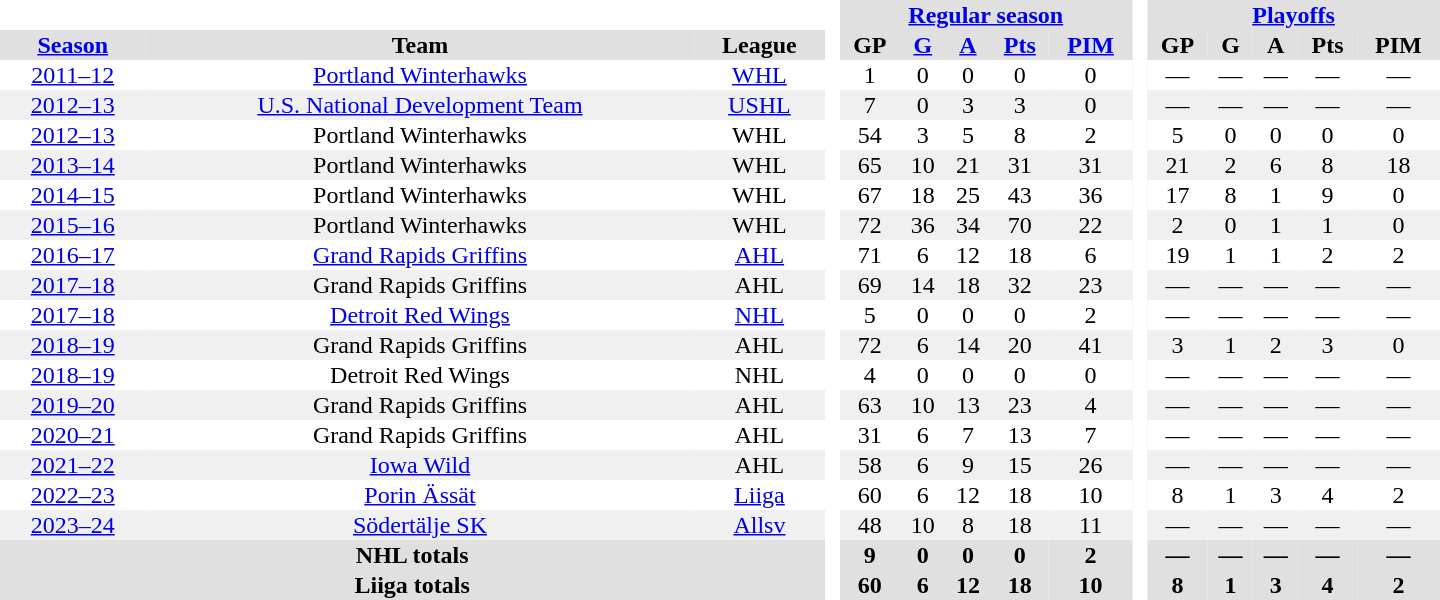<table border="0" cellpadding="1" cellspacing="0" style="text-align:center; width:60em">
<tr bgcolor="#e0e0e0">
<th colspan="3" bgcolor="#ffffff"> </th>
<th rowspan="99" bgcolor="#ffffff"> </th>
<th colspan="5"><a href='#'>Regular season</a></th>
<th rowspan="99" bgcolor="#ffffff"> </th>
<th colspan="5"><a href='#'>Playoffs</a></th>
</tr>
<tr bgcolor="#e0e0e0">
<th><a href='#'>Season</a></th>
<th>Team</th>
<th>League</th>
<th>GP</th>
<th><a href='#'>G</a></th>
<th><a href='#'>A</a></th>
<th><a href='#'>Pts</a></th>
<th><a href='#'>PIM</a></th>
<th>GP</th>
<th>G</th>
<th>A</th>
<th>Pts</th>
<th>PIM</th>
</tr>
<tr>
<td><a href='#'>2011–12</a></td>
<td><a href='#'>Portland Winterhawks</a></td>
<td><a href='#'>WHL</a></td>
<td>1</td>
<td>0</td>
<td>0</td>
<td>0</td>
<td>0</td>
<td>—</td>
<td>—</td>
<td>—</td>
<td>—</td>
<td>—</td>
</tr>
<tr bgcolor="#f0f0f0">
<td><a href='#'>2012–13</a></td>
<td><a href='#'>U.S. National Development Team</a></td>
<td><a href='#'>USHL</a></td>
<td>7</td>
<td>0</td>
<td>3</td>
<td>3</td>
<td>0</td>
<td>—</td>
<td>—</td>
<td>—</td>
<td>—</td>
<td>—</td>
</tr>
<tr>
<td><a href='#'>2012–13</a></td>
<td>Portland Winterhawks</td>
<td>WHL</td>
<td>54</td>
<td>3</td>
<td>5</td>
<td>8</td>
<td>2</td>
<td>5</td>
<td>0</td>
<td>0</td>
<td>0</td>
<td>0</td>
</tr>
<tr bgcolor="#f0f0f0">
<td><a href='#'>2013–14</a></td>
<td>Portland Winterhawks</td>
<td>WHL</td>
<td>65</td>
<td>10</td>
<td>21</td>
<td>31</td>
<td>31</td>
<td>21</td>
<td>2</td>
<td>6</td>
<td>8</td>
<td>18</td>
</tr>
<tr>
<td><a href='#'>2014–15</a></td>
<td>Portland Winterhawks</td>
<td>WHL</td>
<td>67</td>
<td>18</td>
<td>25</td>
<td>43</td>
<td>36</td>
<td>17</td>
<td>8</td>
<td>1</td>
<td>9</td>
<td>0</td>
</tr>
<tr bgcolor="#f0f0f0">
<td><a href='#'>2015–16</a></td>
<td>Portland Winterhawks</td>
<td>WHL</td>
<td>72</td>
<td>36</td>
<td>34</td>
<td>70</td>
<td>22</td>
<td>2</td>
<td>0</td>
<td>1</td>
<td>1</td>
<td>0</td>
</tr>
<tr>
<td><a href='#'>2016–17</a></td>
<td><a href='#'>Grand Rapids Griffins</a></td>
<td><a href='#'>AHL</a></td>
<td>71</td>
<td>6</td>
<td>12</td>
<td>18</td>
<td>6</td>
<td>19</td>
<td>1</td>
<td>1</td>
<td>2</td>
<td>2</td>
</tr>
<tr bgcolor="#f0f0f0">
<td><a href='#'>2017–18</a></td>
<td>Grand Rapids Griffins</td>
<td>AHL</td>
<td>69</td>
<td>14</td>
<td>18</td>
<td>32</td>
<td>23</td>
<td>—</td>
<td>—</td>
<td>—</td>
<td>—</td>
<td>—</td>
</tr>
<tr>
<td><a href='#'>2017–18</a></td>
<td><a href='#'>Detroit Red Wings</a></td>
<td><a href='#'>NHL</a></td>
<td>5</td>
<td>0</td>
<td>0</td>
<td>0</td>
<td>2</td>
<td>—</td>
<td>—</td>
<td>—</td>
<td>—</td>
<td>—</td>
</tr>
<tr bgcolor="#f0f0f0">
<td><a href='#'>2018–19</a></td>
<td>Grand Rapids Griffins</td>
<td>AHL</td>
<td>72</td>
<td>6</td>
<td>14</td>
<td>20</td>
<td>41</td>
<td>3</td>
<td>1</td>
<td>2</td>
<td>3</td>
<td>0</td>
</tr>
<tr>
<td><a href='#'>2018–19</a></td>
<td>Detroit Red Wings</td>
<td>NHL</td>
<td>4</td>
<td>0</td>
<td>0</td>
<td>0</td>
<td>0</td>
<td>—</td>
<td>—</td>
<td>—</td>
<td>—</td>
<td>—</td>
</tr>
<tr bgcolor="#f0f0f0">
<td><a href='#'>2019–20</a></td>
<td>Grand Rapids Griffins</td>
<td>AHL</td>
<td>63</td>
<td>10</td>
<td>13</td>
<td>23</td>
<td>4</td>
<td>—</td>
<td>—</td>
<td>—</td>
<td>—</td>
<td>—</td>
</tr>
<tr>
<td><a href='#'>2020–21</a></td>
<td>Grand Rapids Griffins</td>
<td>AHL</td>
<td>31</td>
<td>6</td>
<td>7</td>
<td>13</td>
<td>7</td>
<td>—</td>
<td>—</td>
<td>—</td>
<td>—</td>
<td>—</td>
</tr>
<tr bgcolor="#f0f0f0">
<td><a href='#'>2021–22</a></td>
<td><a href='#'>Iowa Wild</a></td>
<td>AHL</td>
<td>58</td>
<td>6</td>
<td>9</td>
<td>15</td>
<td>26</td>
<td>—</td>
<td>—</td>
<td>—</td>
<td>—</td>
<td>—</td>
</tr>
<tr>
<td><a href='#'>2022–23</a></td>
<td><a href='#'>Porin Ässät</a></td>
<td><a href='#'>Liiga</a></td>
<td>60</td>
<td>6</td>
<td>12</td>
<td>18</td>
<td>10</td>
<td>8</td>
<td>1</td>
<td>3</td>
<td>4</td>
<td>2</td>
</tr>
<tr bgcolor="#f0f0f0">
<td><a href='#'>2023–24</a></td>
<td><a href='#'>Södertälje SK</a></td>
<td><a href='#'>Allsv</a></td>
<td>48</td>
<td>10</td>
<td>8</td>
<td>18</td>
<td>11</td>
<td>—</td>
<td>—</td>
<td>—</td>
<td>—</td>
<td>—</td>
</tr>
<tr ALIGN="center" bgcolor="#e0e0e0">
<th colspan="3">NHL totals</th>
<th>9</th>
<th>0</th>
<th>0</th>
<th>0</th>
<th>2</th>
<th>—</th>
<th>—</th>
<th>—</th>
<th>—</th>
<th>—</th>
</tr>
<tr ALIGN="center" bgcolor="#e0e0e0">
<th colspan="3">Liiga totals</th>
<th>60</th>
<th>6</th>
<th>12</th>
<th>18</th>
<th>10</th>
<th>8</th>
<th>1</th>
<th>3</th>
<th>4</th>
<th>2</th>
</tr>
</table>
